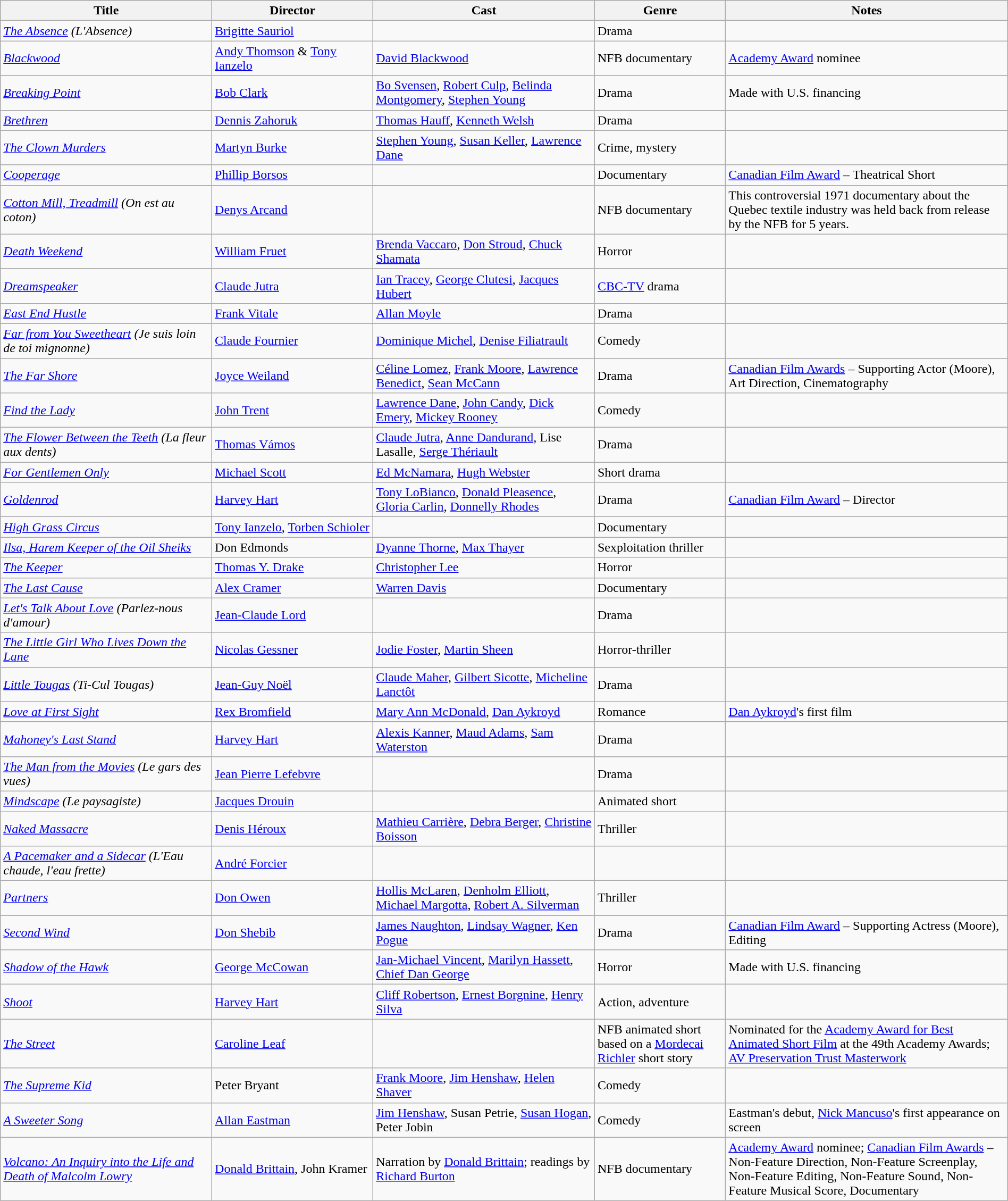<table class="wikitable" width= "100%">
<tr>
<th width=21%>Title</th>
<th width=16%>Director</th>
<th width=22%>Cast</th>
<th width=13%>Genre</th>
<th width=28%>Notes</th>
</tr>
<tr>
<td><em><a href='#'>The Absence</a> (L'Absence)</em></td>
<td><a href='#'>Brigitte Sauriol</a></td>
<td></td>
<td>Drama</td>
<td></td>
</tr>
<tr>
<td><em><a href='#'>Blackwood</a></em></td>
<td><a href='#'>Andy Thomson</a> & <a href='#'>Tony Ianzelo</a></td>
<td><a href='#'>David Blackwood</a></td>
<td>NFB documentary</td>
<td><a href='#'>Academy Award</a> nominee</td>
</tr>
<tr>
<td><em><a href='#'>Breaking Point</a></em></td>
<td><a href='#'>Bob Clark</a></td>
<td><a href='#'>Bo Svensen</a>, <a href='#'>Robert Culp</a>, <a href='#'>Belinda Montgomery</a>, <a href='#'>Stephen Young</a></td>
<td>Drama</td>
<td>Made with U.S. financing</td>
</tr>
<tr>
<td><em><a href='#'>Brethren</a></em></td>
<td><a href='#'>Dennis Zahoruk</a></td>
<td><a href='#'>Thomas Hauff</a>, <a href='#'>Kenneth Welsh</a></td>
<td>Drama</td>
<td></td>
</tr>
<tr>
<td><em><a href='#'>The Clown Murders</a></em></td>
<td><a href='#'>Martyn Burke</a></td>
<td><a href='#'>Stephen Young</a>, <a href='#'>Susan Keller</a>, <a href='#'>Lawrence Dane</a></td>
<td>Crime, mystery</td>
<td></td>
</tr>
<tr>
<td><em><a href='#'>Cooperage</a></em></td>
<td><a href='#'>Phillip Borsos</a></td>
<td></td>
<td>Documentary</td>
<td><a href='#'>Canadian Film Award</a> – Theatrical Short</td>
</tr>
<tr>
<td><em><a href='#'>Cotton Mill, Treadmill</a> (On est au coton)</em></td>
<td><a href='#'>Denys Arcand</a></td>
<td></td>
<td>NFB documentary</td>
<td>This controversial 1971 documentary about the Quebec textile industry was held back from release by the NFB for 5 years.</td>
</tr>
<tr>
<td><em><a href='#'>Death Weekend</a></em></td>
<td><a href='#'>William Fruet</a></td>
<td><a href='#'>Brenda Vaccaro</a>, <a href='#'>Don Stroud</a>, <a href='#'>Chuck Shamata</a></td>
<td>Horror</td>
<td></td>
</tr>
<tr>
<td><em><a href='#'>Dreamspeaker</a></em></td>
<td><a href='#'>Claude Jutra</a></td>
<td><a href='#'>Ian Tracey</a>, <a href='#'>George Clutesi</a>, <a href='#'>Jacques Hubert</a></td>
<td><a href='#'>CBC-TV</a> drama</td>
<td></td>
</tr>
<tr>
<td><em><a href='#'>East End Hustle</a></em></td>
<td><a href='#'>Frank Vitale</a></td>
<td><a href='#'>Allan Moyle</a></td>
<td>Drama</td>
<td></td>
</tr>
<tr>
<td><em><a href='#'>Far from You Sweetheart</a> (Je suis loin de toi mignonne)</em></td>
<td><a href='#'>Claude Fournier</a></td>
<td><a href='#'>Dominique Michel</a>, <a href='#'>Denise Filiatrault</a></td>
<td>Comedy</td>
<td></td>
</tr>
<tr>
<td><em><a href='#'>The Far Shore</a></em></td>
<td><a href='#'>Joyce Weiland</a></td>
<td><a href='#'>Céline Lomez</a>, <a href='#'>Frank Moore</a>, <a href='#'>Lawrence Benedict</a>, <a href='#'>Sean McCann</a></td>
<td>Drama</td>
<td><a href='#'>Canadian Film Awards</a> – Supporting Actor (Moore), Art Direction, Cinematography </td>
</tr>
<tr>
<td><em><a href='#'>Find the Lady</a></em></td>
<td><a href='#'>John Trent</a></td>
<td><a href='#'>Lawrence Dane</a>, <a href='#'>John Candy</a>, <a href='#'>Dick Emery</a>, <a href='#'>Mickey Rooney</a></td>
<td>Comedy</td>
<td></td>
</tr>
<tr>
<td><em><a href='#'>The Flower Between the Teeth</a> (La fleur aux dents)</em></td>
<td><a href='#'>Thomas Vámos</a></td>
<td><a href='#'>Claude Jutra</a>, <a href='#'>Anne Dandurand</a>, Lise Lasalle, <a href='#'>Serge Thériault</a></td>
<td>Drama</td>
<td></td>
</tr>
<tr>
<td><em><a href='#'>For Gentlemen Only</a></em></td>
<td><a href='#'>Michael Scott</a></td>
<td><a href='#'>Ed McNamara</a>, <a href='#'>Hugh Webster</a></td>
<td>Short drama</td>
<td></td>
</tr>
<tr>
<td><em><a href='#'>Goldenrod</a></em></td>
<td><a href='#'>Harvey Hart</a></td>
<td><a href='#'>Tony LoBianco</a>, <a href='#'>Donald Pleasence</a>, <a href='#'>Gloria Carlin</a>, <a href='#'>Donnelly Rhodes</a></td>
<td>Drama</td>
<td><a href='#'>Canadian Film Award</a> – Director</td>
</tr>
<tr>
<td><em><a href='#'>High Grass Circus</a></em></td>
<td><a href='#'>Tony Ianzelo</a>, <a href='#'>Torben Schioler</a></td>
<td></td>
<td>Documentary</td>
<td></td>
</tr>
<tr>
<td><em><a href='#'>Ilsa, Harem Keeper of the Oil Sheiks</a></em></td>
<td>Don Edmonds</td>
<td><a href='#'>Dyanne Thorne</a>, <a href='#'>Max Thayer</a></td>
<td>Sexploitation thriller</td>
<td></td>
</tr>
<tr>
<td><em><a href='#'>The Keeper</a></em></td>
<td><a href='#'>Thomas Y. Drake</a></td>
<td><a href='#'>Christopher Lee</a></td>
<td>Horror</td>
<td></td>
</tr>
<tr>
<td><em><a href='#'>The Last Cause</a></em></td>
<td><a href='#'>Alex Cramer</a></td>
<td><a href='#'>Warren Davis</a></td>
<td>Documentary</td>
<td></td>
</tr>
<tr>
<td><em><a href='#'>Let's Talk About Love</a> (Parlez-nous d'amour)</em></td>
<td><a href='#'>Jean-Claude Lord</a></td>
<td></td>
<td>Drama</td>
<td></td>
</tr>
<tr>
<td><em><a href='#'>The Little Girl Who Lives Down the Lane</a></em></td>
<td><a href='#'>Nicolas Gessner</a></td>
<td><a href='#'>Jodie Foster</a>, <a href='#'>Martin Sheen</a></td>
<td>Horror-thriller</td>
<td></td>
</tr>
<tr>
<td><em><a href='#'>Little Tougas</a> (Ti-Cul Tougas)</em></td>
<td><a href='#'>Jean-Guy Noël</a></td>
<td><a href='#'>Claude Maher</a>, <a href='#'>Gilbert Sicotte</a>, <a href='#'>Micheline Lanctôt</a></td>
<td>Drama</td>
<td></td>
</tr>
<tr>
<td><em><a href='#'>Love at First Sight</a></em></td>
<td><a href='#'>Rex Bromfield</a></td>
<td><a href='#'>Mary Ann McDonald</a>, <a href='#'>Dan Aykroyd</a></td>
<td>Romance</td>
<td><a href='#'>Dan Aykroyd</a>'s first film</td>
</tr>
<tr>
<td><em><a href='#'>Mahoney's Last Stand</a></em></td>
<td><a href='#'>Harvey Hart</a></td>
<td><a href='#'>Alexis Kanner</a>, <a href='#'>Maud Adams</a>, <a href='#'>Sam Waterston</a></td>
<td>Drama</td>
<td></td>
</tr>
<tr>
<td><em><a href='#'>The Man from the Movies</a> (Le gars des vues)</em></td>
<td><a href='#'>Jean Pierre Lefebvre</a></td>
<td></td>
<td>Drama</td>
<td></td>
</tr>
<tr>
<td><em><a href='#'>Mindscape</a> (Le paysagiste)</em></td>
<td><a href='#'>Jacques Drouin</a></td>
<td></td>
<td>Animated short</td>
<td></td>
</tr>
<tr>
<td><em><a href='#'>Naked Massacre</a></em></td>
<td><a href='#'>Denis Héroux</a></td>
<td><a href='#'>Mathieu Carrière</a>, <a href='#'>Debra Berger</a>, <a href='#'>Christine Boisson</a></td>
<td>Thriller</td>
<td></td>
</tr>
<tr>
<td><em><a href='#'>A Pacemaker and a Sidecar</a> (L'Eau chaude, l'eau frette)</em></td>
<td><a href='#'>André Forcier</a></td>
<td></td>
<td></td>
<td></td>
</tr>
<tr>
<td><em><a href='#'>Partners</a></em></td>
<td><a href='#'>Don Owen</a></td>
<td><a href='#'>Hollis McLaren</a>, <a href='#'>Denholm Elliott</a>, <a href='#'>Michael Margotta</a>, <a href='#'>Robert A. Silverman</a></td>
<td>Thriller</td>
<td></td>
</tr>
<tr>
<td><em><a href='#'>Second Wind</a></em></td>
<td><a href='#'>Don Shebib</a></td>
<td><a href='#'>James Naughton</a>, <a href='#'>Lindsay Wagner</a>, <a href='#'>Ken Pogue</a></td>
<td>Drama</td>
<td><a href='#'>Canadian Film Award</a> – Supporting Actress (Moore), Editing</td>
</tr>
<tr>
<td><em><a href='#'>Shadow of the Hawk</a></em></td>
<td><a href='#'>George McCowan</a></td>
<td><a href='#'>Jan-Michael Vincent</a>, <a href='#'>Marilyn Hassett</a>, <a href='#'>Chief Dan George</a></td>
<td>Horror</td>
<td>Made with U.S. financing</td>
</tr>
<tr>
<td><em><a href='#'>Shoot</a></em></td>
<td><a href='#'>Harvey Hart</a></td>
<td><a href='#'>Cliff Robertson</a>, <a href='#'>Ernest Borgnine</a>, <a href='#'>Henry Silva</a></td>
<td>Action, adventure</td>
<td></td>
</tr>
<tr>
<td><em><a href='#'>The Street</a></em></td>
<td><a href='#'>Caroline Leaf</a></td>
<td></td>
<td>NFB animated short based on a <a href='#'>Mordecai Richler</a> short story</td>
<td>Nominated for the <a href='#'>Academy Award for Best Animated Short Film</a> at the 49th Academy Awards; <a href='#'>AV Preservation Trust Masterwork</a></td>
</tr>
<tr>
<td><em><a href='#'>The Supreme Kid</a></em></td>
<td>Peter Bryant</td>
<td><a href='#'>Frank Moore</a>, <a href='#'>Jim Henshaw</a>, <a href='#'>Helen Shaver</a></td>
<td>Comedy</td>
<td></td>
</tr>
<tr>
<td><em><a href='#'>A Sweeter Song</a></em></td>
<td><a href='#'>Allan Eastman</a></td>
<td><a href='#'>Jim Henshaw</a>, Susan Petrie, <a href='#'>Susan Hogan</a>, Peter Jobin</td>
<td>Comedy</td>
<td>Eastman's debut, <a href='#'>Nick Mancuso</a>'s first appearance on screen</td>
</tr>
<tr>
<td><em><a href='#'>Volcano: An Inquiry into the Life and Death of Malcolm Lowry</a></em></td>
<td><a href='#'>Donald Brittain</a>, John Kramer</td>
<td>Narration by <a href='#'>Donald Brittain</a>; readings by <a href='#'>Richard Burton</a></td>
<td>NFB documentary</td>
<td><a href='#'>Academy Award</a> nominee; <a href='#'>Canadian Film Awards</a> – Non-Feature Direction, Non-Feature Screenplay, Non-Feature Editing, Non-Feature Sound, Non-Feature Musical Score, Documentary</td>
</tr>
</table>
